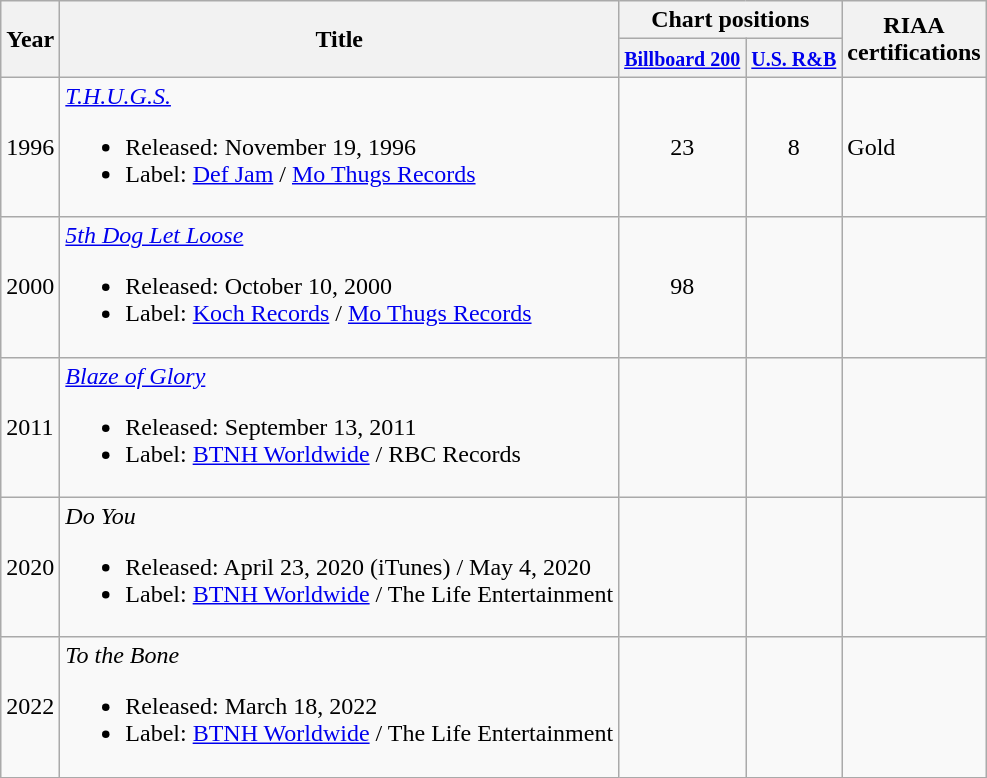<table class="wikitable">
<tr>
<th rowspan="2">Year</th>
<th rowspan="2">Title</th>
<th colspan="2">Chart positions</th>
<th rowspan="2">RIAA<br>certifications</th>
</tr>
<tr>
<th><small><a href='#'>Billboard 200</a></small></th>
<th><small><a href='#'>U.S. R&B</a></small></th>
</tr>
<tr>
<td>1996</td>
<td><em><a href='#'>T.H.U.G.S.</a></em><br><ul><li>Released: November 19, 1996</li><li>Label: <a href='#'>Def Jam</a> / <a href='#'>Mo Thugs Records</a></li></ul></td>
<td align="center">23</td>
<td align="center">8</td>
<td>Gold</td>
</tr>
<tr>
<td>2000</td>
<td><em><a href='#'>5th Dog Let Loose</a></em><br><ul><li>Released: October 10, 2000</li><li>Label: <a href='#'>Koch Records</a> / <a href='#'>Mo Thugs Records</a></li></ul></td>
<td align="center">98</td>
<td></td>
<td></td>
</tr>
<tr>
<td>2011</td>
<td><em><a href='#'>Blaze of Glory</a></em><br><ul><li>Released: September 13, 2011</li><li>Label: <a href='#'>BTNH Worldwide</a> / RBC Records</li></ul></td>
<td align="center"></td>
<td></td>
<td></td>
</tr>
<tr>
<td>2020</td>
<td><em>Do You</em> <br><ul><li>Released: April 23, 2020 (iTunes) / May 4, 2020</li><li>Label: <a href='#'>BTNH Worldwide</a> / The Life Entertainment</li></ul></td>
<td></td>
<td></td>
<td></td>
</tr>
<tr>
<td>2022</td>
<td><em>To the Bone</em><br><ul><li>Released: March 18, 2022</li><li>Label: <a href='#'>BTNH Worldwide</a> / The Life Entertainment</li></ul></td>
<td></td>
<td></td>
<td></td>
</tr>
</table>
